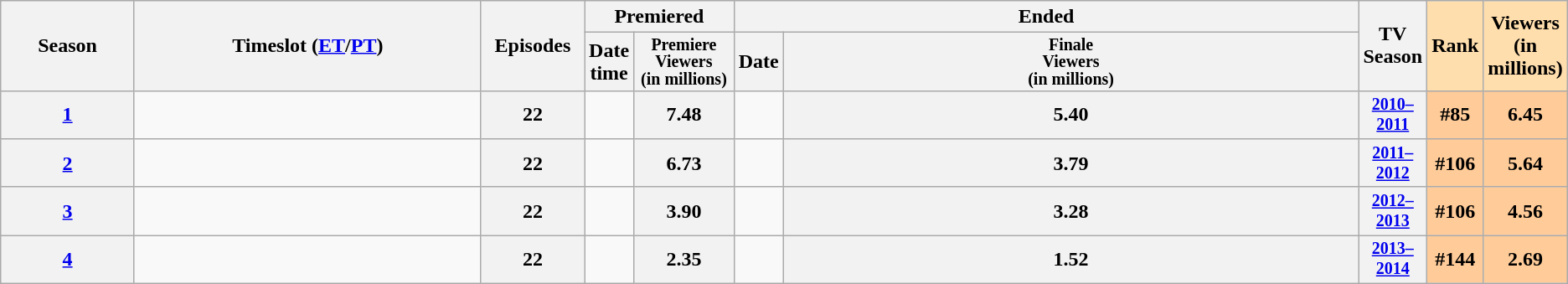<table class="wikitable">
<tr>
<th style="width:10%;" rowspan="2">Season</th>
<th style="width:28%;" rowspan="2">Timeslot (<a href='#'>ET</a>/<a href='#'>PT</a>)</th>
<th style="width:7%;" rowspan="2">Episodes</th>
<th colspan=2>Premiered</th>
<th colspan=2>Ended</th>
<th style="width:7%;" rowspan="2">TV Season</th>
<th style="width:10%; background:#ffdead;" rowspan="2">Rank</th>
<th style="width:10%; background:#ffdead;" rowspan="2">Viewers<br>(in millions)</th>
</tr>
<tr>
<th>Date time</th>
<th span style="width:7%; font-size:smaller; line-height:100%;">Premiere<br>Viewers<br>(in millions)</th>
<th>Date</th>
<th span style="width:100%; font-size:smaller; line-height:100%;">Finale<br>Viewers<br>(in millions)</th>
</tr>
<tr>
<th><strong><a href='#'>1</a></strong></th>
<td></td>
<th>22</th>
<td style="font-size:11px;line-height:110%"></td>
<th>7.48</th>
<td style="font-size:11px;line-height:110%"></td>
<th>5.40</th>
<th style="font-size:smaller"><a href='#'>2010–2011</a></th>
<th style="background:#fc9;">#85</th>
<th style="background:#fc9;">6.45</th>
</tr>
<tr>
<th><strong><a href='#'>2</a></strong></th>
<td></td>
<th>22</th>
<td style="font-size:11px;line-height:110%"></td>
<th>6.73</th>
<td style="font-size:11px;line-height:110%"></td>
<th>3.79</th>
<th style="font-size:smaller"><a href='#'>2011–2012</a></th>
<th style="background:#fc9;">#106</th>
<th style="background:#fc9;">5.64</th>
</tr>
<tr>
<th><strong><a href='#'>3</a></strong></th>
<td></td>
<th>22</th>
<td style="font-size:11px;line-height:110%"></td>
<th>3.90</th>
<td style="font-size:11px;line-height:110%"></td>
<th>3.28</th>
<th style="font-size:smaller"><a href='#'>2012–2013</a></th>
<th style="background:#fc9;">#106</th>
<th style="background:#fc9;">4.56</th>
</tr>
<tr>
<th><strong><a href='#'>4</a></strong></th>
<td></td>
<th>22</th>
<td style="font-size:11px;line-height:110%"></td>
<th>2.35</th>
<td style="font-size:11px;line-height:110%"></td>
<th>1.52</th>
<th style="font-size:smaller"><a href='#'>2013–2014</a></th>
<th style="background:#fc9;">#144</th>
<th style="background:#fc9;">2.69</th>
</tr>
</table>
